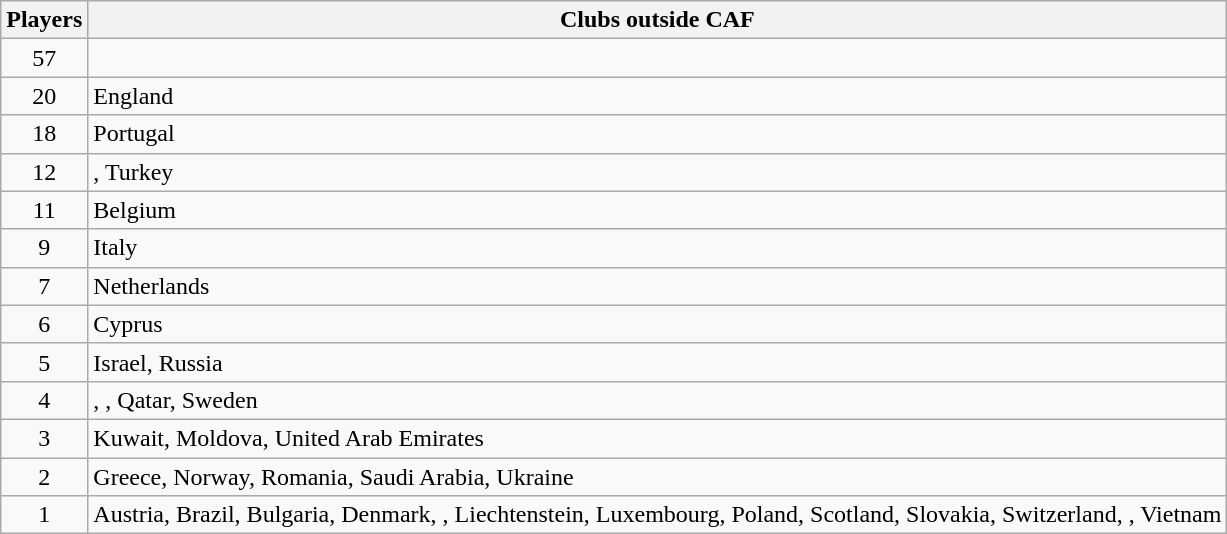<table class="wikitable">
<tr>
<th>Players</th>
<th>Clubs outside CAF</th>
</tr>
<tr>
<td align="center">57</td>
<td></td>
</tr>
<tr>
<td align="center">20</td>
<td> England</td>
</tr>
<tr>
<td align="center">18</td>
<td> Portugal</td>
</tr>
<tr>
<td align="center">12</td>
<td>,  Turkey</td>
</tr>
<tr>
<td align="center">11</td>
<td> Belgium</td>
</tr>
<tr>
<td align="center">9</td>
<td> Italy</td>
</tr>
<tr>
<td align="center">7</td>
<td> Netherlands</td>
</tr>
<tr>
<td align="center">6</td>
<td> Cyprus</td>
</tr>
<tr>
<td align="center">5</td>
<td> Israel,  Russia</td>
</tr>
<tr>
<td align="center">4</td>
<td>, ,  Qatar,  Sweden</td>
</tr>
<tr>
<td align="center">3</td>
<td> Kuwait,  Moldova,  United Arab Emirates</td>
</tr>
<tr>
<td align="center">2</td>
<td> Greece,  Norway,  Romania,  Saudi Arabia,  Ukraine</td>
</tr>
<tr>
<td align="center">1</td>
<td> Austria,  Brazil,  Bulgaria,  Denmark, ,  Liechtenstein,  Luxembourg,  Poland,  Scotland,  Slovakia,  Switzerland, ,  Vietnam</td>
</tr>
</table>
